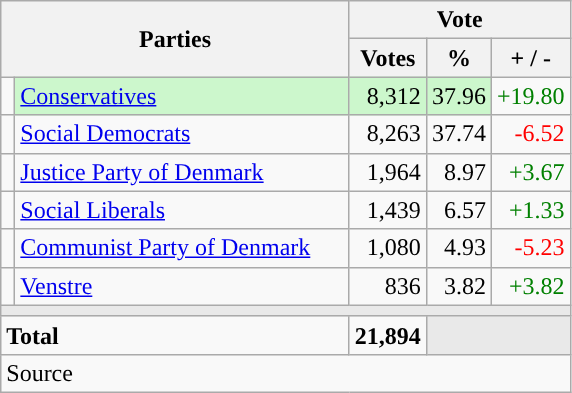<table class="wikitable" style="text-align:right;">
<tr>
<th style="text-align:centre;" rowspan="2" colspan="2" width="225">Parties</th>
<th colspan="3">Vote</th>
</tr>
<tr>
<th width="15">Votes</th>
<th width="15">%</th>
<th width="15">+ / -</th>
</tr>
<tr>
<td width="2" style="color:inherit;background:"></td>
<td bgcolor=#ccf7cc  align="left"><a href='#'>Conservatives</a></td>
<td bgcolor=#ccf7cc>8,312</td>
<td bgcolor=#ccf7cc>37.96</td>
<td style=color:green;>+19.80</td>
</tr>
<tr>
<td width="2" style="color:inherit;background:"></td>
<td align="left"><a href='#'>Social Democrats</a></td>
<td>8,263</td>
<td>37.74</td>
<td style=color:red;>-6.52</td>
</tr>
<tr>
<td width="2" style="color:inherit;background:"></td>
<td align="left"><a href='#'>Justice Party of Denmark</a></td>
<td>1,964</td>
<td>8.97</td>
<td style=color:green;>+3.67</td>
</tr>
<tr>
<td width="2" style="color:inherit;background:"></td>
<td align="left"><a href='#'>Social Liberals</a></td>
<td>1,439</td>
<td>6.57</td>
<td style=color:green;>+1.33</td>
</tr>
<tr>
<td width="2" style="color:inherit;background:"></td>
<td align="left"><a href='#'>Communist Party of Denmark</a></td>
<td>1,080</td>
<td>4.93</td>
<td style=color:red;>-5.23</td>
</tr>
<tr>
<td width="2" style="color:inherit;background:"></td>
<td align="left"><a href='#'>Venstre</a></td>
<td>836</td>
<td>3.82</td>
<td style=color:green;>+3.82</td>
</tr>
<tr>
<td colspan="7" bgcolor="#E9E9E9"></td>
</tr>
<tr>
<td align="left" colspan="2"><strong>Total</strong></td>
<td><strong>21,894</strong></td>
<td bgcolor="#E9E9E9" colspan="2"></td>
</tr>
<tr>
<td align="left" colspan="6">Source</td>
</tr>
</table>
